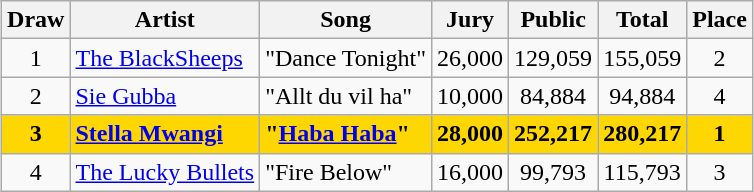<table class="sortable wikitable" style="margin: 1em auto 1em auto; text-align:center;">
<tr --->
<th>Draw</th>
<th>Artist</th>
<th>Song</th>
<th>Jury</th>
<th>Public</th>
<th>Total</th>
<th>Place</th>
</tr>
<tr>
<td>1</td>
<td style="text-align:left;"><a href='#'>The BlackSheeps</a></td>
<td style="text-align:left;">"Dance Tonight"</td>
<td>26,000</td>
<td>129,059</td>
<td>155,059</td>
<td>2</td>
</tr>
<tr>
<td>2</td>
<td style="text-align:left;"><a href='#'>Sie Gubba</a></td>
<td style="text-align:left;">"Allt du vil ha"</td>
<td>10,000</td>
<td>84,884</td>
<td>94,884</td>
<td>4</td>
</tr>
<tr style="font-weight:bold; background:gold;">
<td>3</td>
<td style="text-align:left;"><a href='#'>Stella Mwangi</a></td>
<td style="text-align:left;">"<a href='#'>Haba Haba</a>"</td>
<td>28,000</td>
<td>252,217</td>
<td>280,217</td>
<td>1</td>
</tr>
<tr>
<td>4</td>
<td style="text-align:left;"><a href='#'>The Lucky Bullets</a></td>
<td style="text-align:left;">"Fire Below"</td>
<td>16,000</td>
<td>99,793</td>
<td>115,793</td>
<td>3</td>
</tr>
</table>
